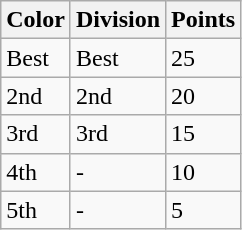<table class="wikitable">
<tr>
<th>Color</th>
<th>Division</th>
<th>Points</th>
</tr>
<tr>
<td>Best</td>
<td>Best</td>
<td>25</td>
</tr>
<tr>
<td>2nd</td>
<td>2nd</td>
<td>20</td>
</tr>
<tr>
<td>3rd</td>
<td>3rd</td>
<td>15</td>
</tr>
<tr>
<td>4th</td>
<td>-</td>
<td>10</td>
</tr>
<tr>
<td>5th</td>
<td>-</td>
<td>5</td>
</tr>
</table>
